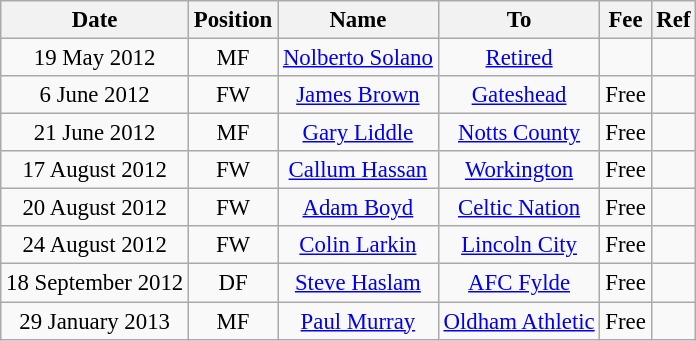<table class="wikitable" style="font-size: 95%; text-align: center;">
<tr>
<th>Date</th>
<th>Position</th>
<th>Name</th>
<th>To</th>
<th>Fee</th>
<th>Ref</th>
</tr>
<tr>
<td>19 May 2012</td>
<td>MF</td>
<td><a href='#'>Nolberto Solano</a></td>
<td><a href='#'>Retired</a></td>
<td></td>
<td></td>
</tr>
<tr>
<td>6 June 2012</td>
<td>FW</td>
<td><a href='#'>James Brown</a></td>
<td><a href='#'>Gateshead</a></td>
<td>Free</td>
<td></td>
</tr>
<tr>
<td>21 June 2012</td>
<td>MF</td>
<td><a href='#'>Gary Liddle</a></td>
<td><a href='#'>Notts County</a></td>
<td>Free</td>
<td></td>
</tr>
<tr>
<td>17 August 2012</td>
<td>FW</td>
<td><a href='#'>Callum Hassan</a></td>
<td><a href='#'>Workington</a></td>
<td>Free</td>
<td></td>
</tr>
<tr>
<td>20 August 2012</td>
<td>FW</td>
<td><a href='#'>Adam Boyd</a></td>
<td><a href='#'>Celtic Nation</a></td>
<td>Free</td>
<td></td>
</tr>
<tr>
<td>24 August 2012</td>
<td>FW</td>
<td><a href='#'>Colin Larkin</a></td>
<td><a href='#'>Lincoln City</a></td>
<td>Free</td>
<td></td>
</tr>
<tr>
<td>18 September 2012</td>
<td>DF</td>
<td><a href='#'>Steve Haslam</a></td>
<td><a href='#'>AFC Fylde</a></td>
<td>Free</td>
<td></td>
</tr>
<tr>
<td>29 January 2013</td>
<td>MF</td>
<td><a href='#'>Paul Murray</a></td>
<td><a href='#'>Oldham Athletic</a></td>
<td>Free</td>
<td></td>
</tr>
</table>
